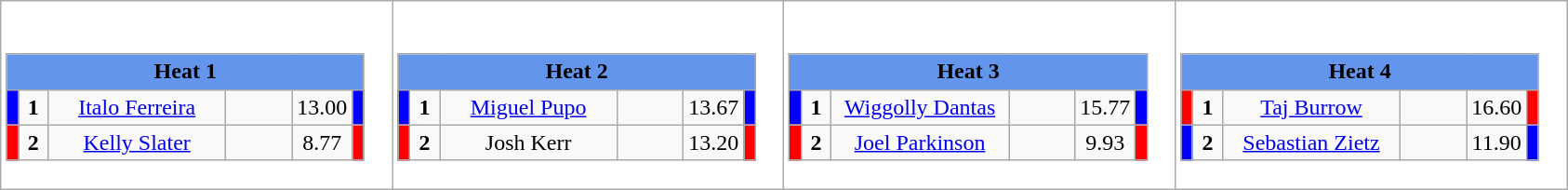<table class="wikitable" style="background:#fff;">
<tr>
<td><div><br><table class="wikitable">
<tr>
<td colspan="6"  style="text-align:center; background:#6495ed;"><strong>Heat 1</strong></td>
</tr>
<tr>
<td style="width:01px; background:#00f;"></td>
<td style="width:14px; text-align:center;"><strong>1</strong></td>
<td style="width:120px; text-align:center;"><a href='#'>Italo Ferreira</a></td>
<td style="width:40px; text-align:center;"></td>
<td style="width:20px; text-align:center;">13.00</td>
<td style="width:01px; background:#00f;"></td>
</tr>
<tr>
<td style="width:01px; background:#f00;"></td>
<td style="width:14px; text-align:center;"><strong>2</strong></td>
<td style="width:120px; text-align:center;"><a href='#'>Kelly Slater</a></td>
<td style="width:40px; text-align:center;"></td>
<td style="width:20px; text-align:center;">8.77</td>
<td style="width:01px; background:#f00;"></td>
</tr>
</table>
</div></td>
<td><div><br><table class="wikitable">
<tr>
<td colspan="6"  style="text-align:center; background:#6495ed;"><strong>Heat 2</strong></td>
</tr>
<tr>
<td style="width:01px; background:#00f;"></td>
<td style="width:14px; text-align:center;"><strong>1</strong></td>
<td style="width:120px; text-align:center;"><a href='#'>Miguel Pupo</a></td>
<td style="width:40px; text-align:center;"></td>
<td style="width:20px; text-align:center;">13.67</td>
<td style="width:01px; background:#00f;"></td>
</tr>
<tr>
<td style="width:01px; background:#f00;"></td>
<td style="width:14px; text-align:center;"><strong>2</strong></td>
<td style="width:120px; text-align:center;">Josh Kerr</td>
<td style="width:40px; text-align:center;"></td>
<td style="width:20px; text-align:center;">13.20</td>
<td style="width:01px; background:#f00;"></td>
</tr>
</table>
</div></td>
<td><div><br><table class="wikitable">
<tr>
<td colspan="6"  style="text-align:center; background:#6495ed;"><strong>Heat 3</strong></td>
</tr>
<tr>
<td style="width:01px; background:#00f;"></td>
<td style="width:14px; text-align:center;"><strong>1</strong></td>
<td style="width:120px; text-align:center;"><a href='#'>Wiggolly Dantas</a></td>
<td style="width:40px; text-align:center;"></td>
<td style="width:20px; text-align:center;">15.77</td>
<td style="width:01px; background:#00f;"></td>
</tr>
<tr>
<td style="width:01px; background:#f00;"></td>
<td style="width:14px; text-align:center;"><strong>2</strong></td>
<td style="width:120px; text-align:center;"><a href='#'>Joel Parkinson</a></td>
<td style="width:40px; text-align:center;"></td>
<td style="width:20px; text-align:center;">9.93</td>
<td style="width:01px; background:#f00;"></td>
</tr>
</table>
</div></td>
<td><div><br><table class="wikitable">
<tr>
<td colspan="6"  style="text-align:center; background:#6495ed;"><strong>Heat 4</strong></td>
</tr>
<tr>
<td style="width:01px; background:#f00;"></td>
<td style="width:14px; text-align:center;"><strong>1</strong></td>
<td style="width:120px; text-align:center;"><a href='#'>Taj Burrow</a></td>
<td style="width:40px; text-align:center;"></td>
<td style="width:20px; text-align:center;">16.60</td>
<td style="width:01px; background:#f00;"></td>
</tr>
<tr>
<td style="width:01px; background:#00f;"></td>
<td style="width:14px; text-align:center;"><strong>2</strong></td>
<td style="width:120px; text-align:center;"><a href='#'>Sebastian Zietz</a></td>
<td style="width:40px; text-align:center;"></td>
<td style="width:20px; text-align:center;">11.90</td>
<td style="width:01px; background:#00f;"></td>
</tr>
</table>
</div></td>
</tr>
</table>
